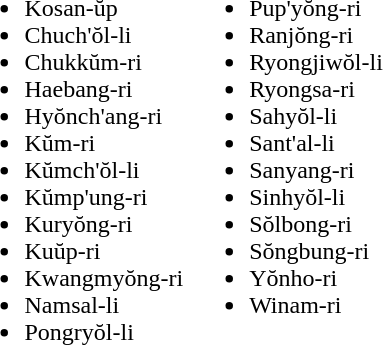<table>
<tr>
<td valign="top"><br><ul><li>Kosan-ŭp</li><li>Chuch'ŏl-li</li><li>Chukkŭm-ri</li><li>Haebang-ri</li><li>Hyŏnch'ang-ri</li><li>Kŭm-ri</li><li>Kŭmch'ŏl-li</li><li>Kŭmp'ung-ri</li><li>Kuryŏng-ri</li><li>Kuŭp-ri</li><li>Kwangmyŏng-ri</li><li>Namsal-li</li><li>Pongryŏl-li</li></ul></td>
<td valign="top"><br><ul><li>Pup'yŏng-ri</li><li>Ranjŏng-ri</li><li>Ryongjiwŏl-li</li><li>Ryongsa-ri</li><li>Sahyŏl-li</li><li>Sant'al-li</li><li>Sanyang-ri</li><li>Sinhyŏl-li</li><li>Sŏlbong-ri</li><li>Sŏngbung-ri</li><li>Yŏnho-ri</li><li>Winam-ri</li></ul></td>
</tr>
</table>
